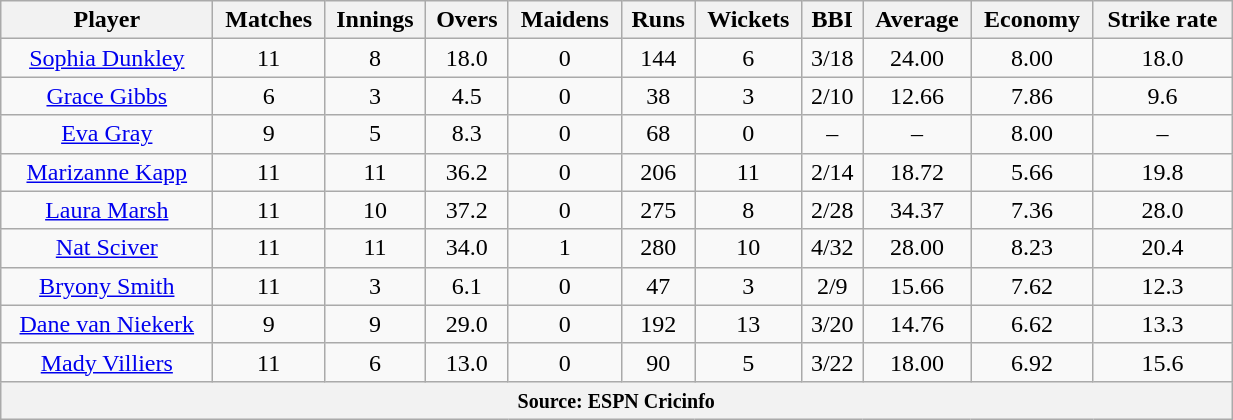<table class="wikitable" style="text-align:center; width:65%;">
<tr>
<th>Player</th>
<th>Matches</th>
<th>Innings</th>
<th>Overs</th>
<th>Maidens</th>
<th>Runs</th>
<th>Wickets</th>
<th>BBI</th>
<th>Average</th>
<th>Economy</th>
<th>Strike rate</th>
</tr>
<tr>
<td><a href='#'>Sophia Dunkley</a></td>
<td>11</td>
<td>8</td>
<td>18.0</td>
<td>0</td>
<td>144</td>
<td>6</td>
<td>3/18</td>
<td>24.00</td>
<td>8.00</td>
<td>18.0</td>
</tr>
<tr>
<td><a href='#'>Grace Gibbs</a></td>
<td>6</td>
<td>3</td>
<td>4.5</td>
<td>0</td>
<td>38</td>
<td>3</td>
<td>2/10</td>
<td>12.66</td>
<td>7.86</td>
<td>9.6</td>
</tr>
<tr>
<td><a href='#'>Eva Gray</a></td>
<td>9</td>
<td>5</td>
<td>8.3</td>
<td>0</td>
<td>68</td>
<td>0</td>
<td>–</td>
<td>–</td>
<td>8.00</td>
<td>–</td>
</tr>
<tr>
<td><a href='#'>Marizanne Kapp</a></td>
<td>11</td>
<td>11</td>
<td>36.2</td>
<td>0</td>
<td>206</td>
<td>11</td>
<td>2/14</td>
<td>18.72</td>
<td>5.66</td>
<td>19.8</td>
</tr>
<tr>
<td><a href='#'>Laura Marsh</a></td>
<td>11</td>
<td>10</td>
<td>37.2</td>
<td>0</td>
<td>275</td>
<td>8</td>
<td>2/28</td>
<td>34.37</td>
<td>7.36</td>
<td>28.0</td>
</tr>
<tr>
<td><a href='#'>Nat Sciver</a></td>
<td>11</td>
<td>11</td>
<td>34.0</td>
<td>1</td>
<td>280</td>
<td>10</td>
<td>4/32</td>
<td>28.00</td>
<td>8.23</td>
<td>20.4</td>
</tr>
<tr>
<td><a href='#'>Bryony Smith</a></td>
<td>11</td>
<td>3</td>
<td>6.1</td>
<td>0</td>
<td>47</td>
<td>3</td>
<td>2/9</td>
<td>15.66</td>
<td>7.62</td>
<td>12.3</td>
</tr>
<tr>
<td><a href='#'>Dane van Niekerk</a></td>
<td>9</td>
<td>9</td>
<td>29.0</td>
<td>0</td>
<td>192</td>
<td>13</td>
<td>3/20</td>
<td>14.76</td>
<td>6.62</td>
<td>13.3</td>
</tr>
<tr>
<td><a href='#'>Mady Villiers</a></td>
<td>11</td>
<td>6</td>
<td>13.0</td>
<td>0</td>
<td>90</td>
<td>5</td>
<td>3/22</td>
<td>18.00</td>
<td>6.92</td>
<td>15.6</td>
</tr>
<tr>
<th colspan="13"><small>Source: ESPN Cricinfo </small></th>
</tr>
</table>
